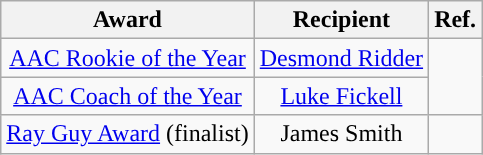<table class="wikitable sortable sortable" style="text-align: center">
<tr align=center>
<th>Award</th>
<th>Recipient</th>
<th>Ref.</th>
</tr>
<tr>
<td><a href='#'>AAC Rookie of the Year</a></td>
<td><a href='#'>Desmond Ridder</a></td>
<td rowspan="2"></td>
</tr>
<tr>
<td><a href='#'>AAC Coach of the Year</a></td>
<td><a href='#'>Luke Fickell</a></td>
</tr>
<tr>
<td><a href='#'>Ray Guy Award</a> (finalist)</td>
<td>James Smith</td>
<td></td>
</tr>
</table>
